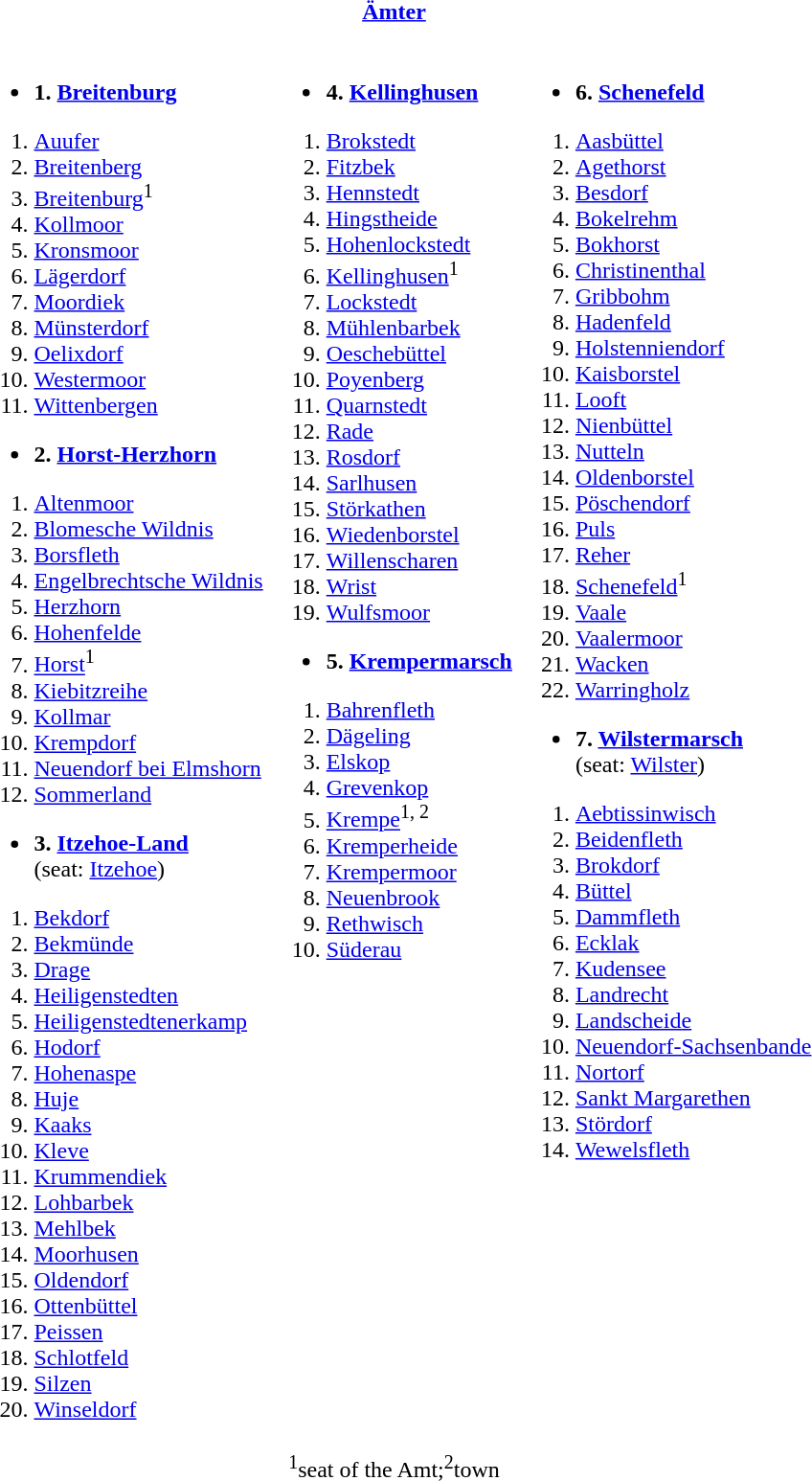<table>
<tr>
<th colspan=3><a href='#'>Ämter</a></th>
</tr>
<tr valign=top>
<td><br><ul><li><strong>1. <a href='#'>Breitenburg</a></strong></li></ul><ol><li><a href='#'>Auufer</a></li><li><a href='#'>Breitenberg</a></li><li><a href='#'>Breitenburg</a><sup>1</sup></li><li><a href='#'>Kollmoor</a></li><li><a href='#'>Kronsmoor</a></li><li><a href='#'>Lägerdorf</a></li><li><a href='#'>Moordiek</a></li><li><a href='#'>Münsterdorf</a></li><li><a href='#'>Oelixdorf</a></li><li><a href='#'>Westermoor</a></li><li><a href='#'>Wittenbergen</a></li></ol><ul><li><strong>2. <a href='#'>Horst-Herzhorn</a></strong></li></ul><ol><li><a href='#'>Altenmoor</a></li><li><a href='#'>Blomesche Wildnis</a></li><li><a href='#'>Borsfleth</a></li><li><a href='#'>Engelbrechtsche Wildnis</a></li><li><a href='#'>Herzhorn</a></li><li><a href='#'>Hohenfelde</a></li><li><a href='#'>Horst</a><sup>1</sup></li><li><a href='#'>Kiebitzreihe</a></li><li><a href='#'>Kollmar</a></li><li><a href='#'>Krempdorf</a></li><li><a href='#'>Neuendorf bei Elmshorn</a></li><li><a href='#'>Sommerland</a></li></ol><ul><li><strong>3. <a href='#'>Itzehoe-Land</a></strong><br>(seat: <a href='#'>Itzehoe</a>)</li></ul><ol><li><a href='#'>Bekdorf</a></li><li><a href='#'>Bekmünde</a></li><li><a href='#'>Drage</a></li><li><a href='#'>Heiligenstedten</a></li><li><a href='#'>Heiligenstedtenerkamp</a></li><li><a href='#'>Hodorf</a></li><li><a href='#'>Hohenaspe</a></li><li><a href='#'>Huje</a></li><li><a href='#'>Kaaks</a></li><li><a href='#'>Kleve</a></li><li><a href='#'>Krummendiek</a></li><li><a href='#'>Lohbarbek</a></li><li><a href='#'>Mehlbek</a></li><li><a href='#'>Moorhusen</a></li><li><a href='#'>Oldendorf</a></li><li><a href='#'>Ottenbüttel</a></li><li><a href='#'>Peissen</a></li><li><a href='#'>Schlotfeld</a></li><li><a href='#'>Silzen</a></li><li><a href='#'>Winseldorf</a></li></ol></td>
<td><br><ul><li><strong>4. <a href='#'>Kellinghusen</a></strong></li></ul><ol><li><a href='#'>Brokstedt</a></li><li><a href='#'>Fitzbek</a></li><li><a href='#'>Hennstedt</a></li><li><a href='#'>Hingstheide</a></li><li><a href='#'>Hohenlockstedt</a></li><li><a href='#'>Kellinghusen</a><sup>1</sup></li><li><a href='#'>Lockstedt</a></li><li><a href='#'>Mühlenbarbek</a></li><li><a href='#'>Oeschebüttel</a></li><li><a href='#'>Poyenberg</a></li><li><a href='#'>Quarnstedt</a></li><li><a href='#'>Rade</a></li><li><a href='#'>Rosdorf</a></li><li><a href='#'>Sarlhusen</a></li><li><a href='#'>Störkathen</a></li><li><a href='#'>Wiedenborstel</a></li><li><a href='#'>Willenscharen</a></li><li><a href='#'>Wrist</a></li><li><a href='#'>Wulfsmoor</a></li></ol><ul><li><strong>5. <a href='#'>Krempermarsch</a></strong></li></ul><ol><li><a href='#'>Bahrenfleth</a></li><li><a href='#'>Dägeling</a></li><li><a href='#'>Elskop</a></li><li><a href='#'>Grevenkop</a></li><li><a href='#'>Krempe</a><sup>1, 2</sup></li><li><a href='#'>Kremperheide</a></li><li><a href='#'>Krempermoor</a></li><li><a href='#'>Neuenbrook</a></li><li><a href='#'>Rethwisch</a></li><li><a href='#'>Süderau</a></li></ol></td>
<td><br><ul><li><strong>6. <a href='#'>Schenefeld</a></strong></li></ul><ol><li><a href='#'>Aasbüttel</a></li><li><a href='#'>Agethorst</a></li><li><a href='#'>Besdorf</a></li><li><a href='#'>Bokelrehm</a></li><li><a href='#'>Bokhorst</a></li><li><a href='#'>Christinenthal</a></li><li><a href='#'>Gribbohm</a></li><li><a href='#'>Hadenfeld</a></li><li><a href='#'>Holstenniendorf</a></li><li><a href='#'>Kaisborstel</a></li><li><a href='#'>Looft</a></li><li><a href='#'>Nienbüttel</a></li><li><a href='#'>Nutteln</a></li><li><a href='#'>Oldenborstel</a></li><li><a href='#'>Pöschendorf</a></li><li><a href='#'>Puls</a></li><li><a href='#'>Reher</a></li><li><a href='#'>Schenefeld</a><sup>1</sup></li><li><a href='#'>Vaale</a></li><li><a href='#'>Vaalermoor</a></li><li><a href='#'>Wacken</a></li><li><a href='#'>Warringholz</a></li></ol><ul><li><strong>7. <a href='#'>Wilstermarsch</a></strong><br>(seat: <a href='#'>Wilster</a>)</li></ul><ol><li><a href='#'>Aebtissinwisch</a></li><li><a href='#'>Beidenfleth</a></li><li><a href='#'>Brokdorf</a></li><li><a href='#'>Büttel</a></li><li><a href='#'>Dammfleth</a></li><li><a href='#'>Ecklak</a></li><li><a href='#'>Kudensee</a></li><li><a href='#'>Landrecht</a></li><li><a href='#'>Landscheide</a></li><li><a href='#'>Neuendorf-Sachsenbande</a></li><li><a href='#'>Nortorf</a></li><li><a href='#'>Sankt Margarethen</a></li><li><a href='#'>Stördorf</a></li><li><a href='#'>Wewelsfleth</a></li></ol></td>
</tr>
<tr>
<td colspan=3 align=center><sup>1</sup>seat of the Amt;<sup>2</sup>town</td>
</tr>
</table>
